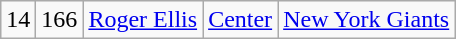<table class="wikitable" style="text-align:center">
<tr>
<td>14</td>
<td>166</td>
<td><a href='#'>Roger Ellis</a></td>
<td><a href='#'>Center</a></td>
<td><a href='#'>New York Giants</a></td>
</tr>
</table>
